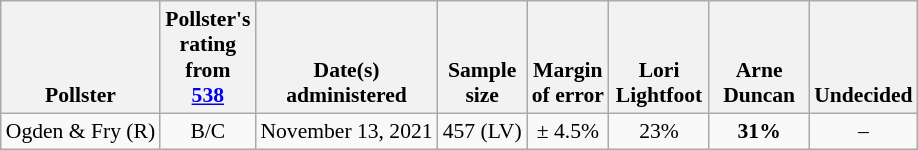<table class="wikitable" style="font-size:90%;text-align:center;">
<tr valign=bottom>
<th>Pollster</th>
<th>Pollster's<br>rating<br>from<br><a href='#'>538</a></th>
<th>Date(s)<br>administered</th>
<th>Sample<br>size</th>
<th>Margin<br>of error</th>
<th style="width:60px;">Lori<br>Lightfoot</th>
<th style="width:60px;">Arne<br>Duncan</th>
<th>Undecided</th>
</tr>
<tr>
<td>Ogden & Fry (R)</td>
<td>B/C</td>
<td>November 13, 2021</td>
<td>457 (LV)</td>
<td>± 4.5%</td>
<td>23%</td>
<td><strong>31%</strong></td>
<td>–</td>
</tr>
</table>
